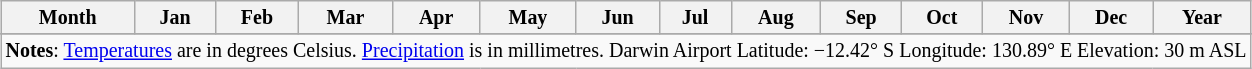<table class="wikitable" style="clear:both; margin:1em auto; text-align:right; font-size:smaller;">
<tr>
<th>Month</th>
<th>Jan</th>
<th>Feb</th>
<th>Mar</th>
<th>Apr</th>
<th>May</th>
<th>Jun</th>
<th>Jul</th>
<th>Aug</th>
<th>Sep</th>
<th>Oct</th>
<th>Nov</th>
<th>Dec</th>
<th>Year</th>
</tr>
<tr>
</tr>
<tr>
</tr>
<tr style="background:#fcc;">
</tr>
<tr style="background:#ccf; vertical-align:top;">
</tr>
<tr style="vertical-align:top;">
</tr>
<tr style="background:#fed8d8;">
</tr>
<tr style="background:#dcdcee; vertical-align:top;">
</tr>
<tr>
</tr>
<tr>
</tr>
<tr style="background:#c5fcdc;">
</tr>
<tr style="vertical-align:top; background:#fcc;">
</tr>
<tr style="background:#8fcd99;">
</tr>
<tr>
<td colspan="14" style="text-align:center;"><strong>Notes</strong>: <a href='#'>Temperatures</a> are in degrees Celsius. <a href='#'>Precipitation</a> is in millimetres. Darwin Airport Latitude: −12.42° S Longitude: 130.89° E Elevation:  30 m ASL</td>
</tr>
</table>
